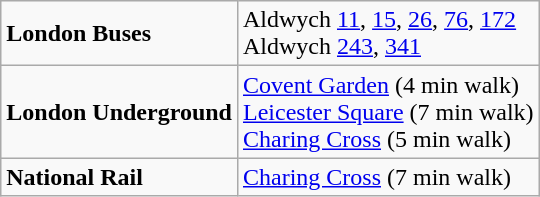<table class="wikitable" align="left">
<tr>
<td><strong>London Buses</strong></td>
<td>Aldwych <a href='#'>11</a>, <a href='#'>15</a>, <a href='#'>26</a>, <a href='#'>76</a>, <a href='#'>172</a> <br> Aldwych <a href='#'>243</a>, <a href='#'>341</a></td>
</tr>
<tr>
<td><strong>London Underground</strong></td>
<td><a href='#'>Covent Garden</a>  (4 min walk)<br><a href='#'>Leicester Square</a>   (7 min walk)<br><a href='#'>Charing Cross</a>   (5 min walk)</td>
</tr>
<tr>
<td><strong>National Rail</strong></td>
<td><a href='#'>Charing Cross</a>  (7 min walk)</td>
</tr>
</table>
